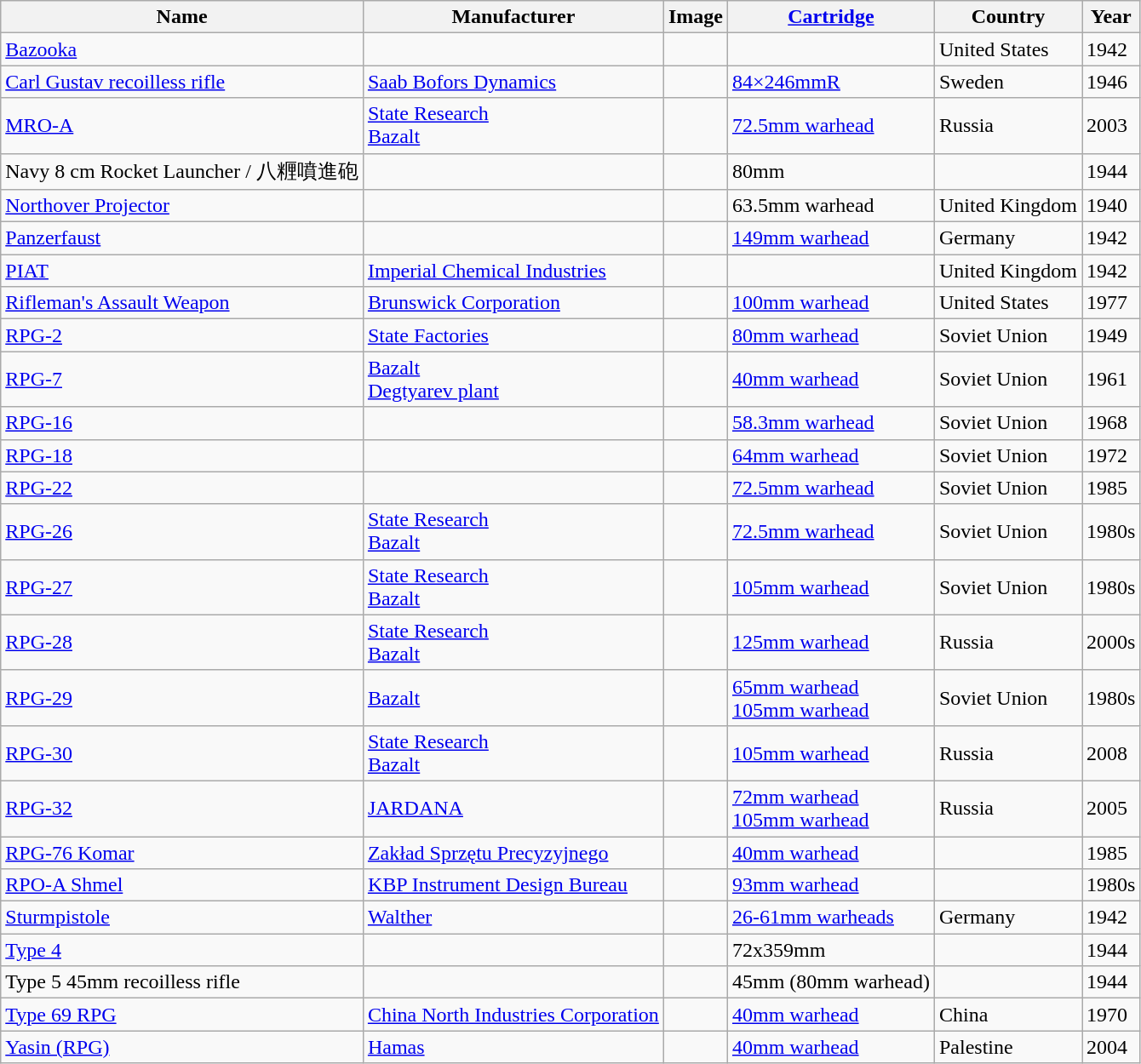<table class="wikitable sortable">
<tr>
<th>Name</th>
<th>Manufacturer</th>
<th>Image</th>
<th><a href='#'>Cartridge</a></th>
<th>Country</th>
<th>Year</th>
</tr>
<tr>
<td><a href='#'>Bazooka</a></td>
<td></td>
<td></td>
<td></td>
<td>United States</td>
<td>1942</td>
</tr>
<tr>
<td><a href='#'>Carl Gustav recoilless rifle</a></td>
<td><a href='#'>Saab Bofors Dynamics</a></td>
<td></td>
<td><a href='#'>84×246mmR</a></td>
<td>Sweden</td>
<td>1946</td>
</tr>
<tr>
<td><a href='#'>MRO-A</a></td>
<td><a href='#'>State Research</a><br><a href='#'>Bazalt</a></td>
<td></td>
<td><a href='#'>72.5mm warhead</a></td>
<td>Russia</td>
<td>2003</td>
</tr>
<tr>
<td>Navy 8 cm Rocket Launcher / 八糎噴進砲</td>
<td></td>
<td></td>
<td>80mm</td>
<td></td>
<td>1944</td>
</tr>
<tr>
<td><a href='#'>Northover Projector</a></td>
<td></td>
<td></td>
<td>63.5mm warhead</td>
<td>United Kingdom</td>
<td>1940</td>
</tr>
<tr>
<td><a href='#'>Panzerfaust</a></td>
<td></td>
<td></td>
<td><a href='#'>149mm warhead</a></td>
<td>Germany</td>
<td>1942</td>
</tr>
<tr>
<td><a href='#'>PIAT</a></td>
<td><a href='#'>Imperial Chemical Industries</a></td>
<td></td>
<td></td>
<td>United Kingdom</td>
<td>1942</td>
</tr>
<tr>
<td><a href='#'>Rifleman's Assault Weapon</a></td>
<td><a href='#'>Brunswick Corporation</a></td>
<td></td>
<td><a href='#'>100mm warhead</a></td>
<td>United States</td>
<td>1977</td>
</tr>
<tr>
<td><a href='#'>RPG-2</a></td>
<td><a href='#'>State Factories</a></td>
<td></td>
<td><a href='#'>80mm warhead</a></td>
<td>Soviet Union</td>
<td>1949</td>
</tr>
<tr>
<td><a href='#'>RPG-7</a></td>
<td><a href='#'>Bazalt</a><br><a href='#'>Degtyarev plant</a></td>
<td></td>
<td><a href='#'>40mm warhead</a></td>
<td>Soviet Union</td>
<td>1961</td>
</tr>
<tr>
<td><a href='#'>RPG-16</a></td>
<td></td>
<td></td>
<td><a href='#'>58.3mm warhead</a></td>
<td>Soviet Union</td>
<td>1968</td>
</tr>
<tr>
<td><a href='#'>RPG-18</a></td>
<td></td>
<td></td>
<td><a href='#'>64mm warhead</a></td>
<td>Soviet Union</td>
<td>1972</td>
</tr>
<tr>
<td><a href='#'>RPG-22</a></td>
<td></td>
<td></td>
<td><a href='#'>72.5mm warhead</a></td>
<td>Soviet Union</td>
<td>1985</td>
</tr>
<tr>
<td><a href='#'>RPG-26</a></td>
<td><a href='#'>State Research</a><br><a href='#'>Bazalt</a></td>
<td></td>
<td><a href='#'>72.5mm warhead</a></td>
<td>Soviet Union</td>
<td>1980s</td>
</tr>
<tr>
<td><a href='#'>RPG-27</a></td>
<td><a href='#'>State Research</a><br><a href='#'>Bazalt</a></td>
<td></td>
<td><a href='#'>105mm warhead</a></td>
<td>Soviet Union</td>
<td>1980s</td>
</tr>
<tr>
<td><a href='#'>RPG-28</a></td>
<td><a href='#'>State Research</a><br><a href='#'>Bazalt</a></td>
<td></td>
<td><a href='#'>125mm warhead</a></td>
<td>Russia</td>
<td>2000s</td>
</tr>
<tr>
<td><a href='#'>RPG-29</a></td>
<td><a href='#'>Bazalt</a></td>
<td></td>
<td><a href='#'>65mm warhead</a><br><a href='#'>105mm warhead</a></td>
<td>Soviet Union</td>
<td>1980s</td>
</tr>
<tr>
<td><a href='#'>RPG-30</a></td>
<td><a href='#'>State Research</a><br><a href='#'>Bazalt</a></td>
<td></td>
<td><a href='#'>105mm warhead</a></td>
<td>Russia</td>
<td>2008</td>
</tr>
<tr>
<td><a href='#'>RPG-32</a></td>
<td><a href='#'>JARDANA</a></td>
<td></td>
<td><a href='#'>72mm warhead</a><br><a href='#'>105mm warhead</a></td>
<td>Russia</td>
<td>2005</td>
</tr>
<tr>
<td><a href='#'>RPG-76 Komar</a></td>
<td><a href='#'>Zakład Sprzętu Precyzyjnego</a></td>
<td></td>
<td><a href='#'>40mm warhead</a></td>
<td></td>
<td>1985</td>
</tr>
<tr>
<td><a href='#'>RPO-A Shmel</a></td>
<td><a href='#'>KBP Instrument Design Bureau</a></td>
<td></td>
<td><a href='#'>93mm warhead</a></td>
<td></td>
<td>1980s</td>
</tr>
<tr>
<td><a href='#'>Sturmpistole</a></td>
<td><a href='#'>Walther</a></td>
<td></td>
<td><a href='#'>26-61mm warheads</a></td>
<td>Germany</td>
<td>1942</td>
</tr>
<tr>
<td><a href='#'>Type 4</a></td>
<td></td>
<td></td>
<td>72x359mm</td>
<td></td>
<td>1944</td>
</tr>
<tr>
<td>Type 5 45mm recoilless rifle</td>
<td></td>
<td></td>
<td>45mm (80mm warhead)</td>
<td></td>
<td>1944</td>
</tr>
<tr>
<td><a href='#'>Type 69 RPG</a></td>
<td><a href='#'>China North Industries Corporation</a></td>
<td></td>
<td><a href='#'>40mm warhead</a></td>
<td>China</td>
<td>1970</td>
</tr>
<tr>
<td><a href='#'>Yasin (RPG)</a></td>
<td><a href='#'>Hamas</a></td>
<td></td>
<td><a href='#'>40mm warhead</a></td>
<td>Palestine</td>
<td>2004</td>
</tr>
</table>
